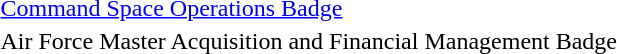<table>
<tr>
<td></td>
<td><a href='#'>Command Space Operations Badge</a></td>
</tr>
<tr>
<td></td>
<td>Air Force Master Acquisition and Financial Management Badge</td>
</tr>
</table>
